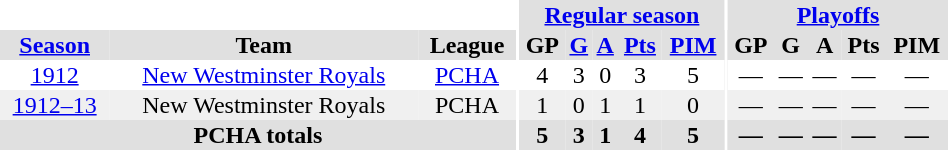<table border="0" cellpadding="1" cellspacing="0" style="text-align:center; width:50%">
<tr bgcolor="#e0e0e0">
<th colspan="3" bgcolor="#ffffff"></th>
<th rowspan="99" bgcolor="#ffffff"></th>
<th colspan="5"><a href='#'>Regular season</a></th>
<th rowspan="99" bgcolor="#ffffff"></th>
<th colspan="5"><a href='#'>Playoffs</a></th>
</tr>
<tr bgcolor="#e0e0e0">
<th><a href='#'>Season</a></th>
<th>Team</th>
<th>League</th>
<th>GP</th>
<th><a href='#'>G</a></th>
<th><a href='#'>A</a></th>
<th><a href='#'>Pts</a></th>
<th><a href='#'>PIM</a></th>
<th>GP</th>
<th>G</th>
<th>A</th>
<th>Pts</th>
<th>PIM</th>
</tr>
<tr ALIGN="center">
<td><a href='#'>1912</a></td>
<td><a href='#'>New Westminster Royals</a></td>
<td><a href='#'>PCHA</a></td>
<td>4</td>
<td>3</td>
<td>0</td>
<td>3</td>
<td>5</td>
<td>—</td>
<td>—</td>
<td>—</td>
<td>—</td>
<td>—</td>
</tr>
<tr ALIGN="center"  bgcolor="#f0f0f0">
<td><a href='#'>1912–13</a></td>
<td>New Westminster Royals</td>
<td>PCHA</td>
<td>1</td>
<td>0</td>
<td>1</td>
<td>1</td>
<td>0</td>
<td>—</td>
<td>—</td>
<td>—</td>
<td>—</td>
<td>—</td>
</tr>
<tr ALIGN="center" bgcolor="#e0e0e0">
<th colspan="3">PCHA totals</th>
<th>5</th>
<th>3</th>
<th>1</th>
<th>4</th>
<th>5</th>
<th>—</th>
<th>—</th>
<th>—</th>
<th>—</th>
<th>—</th>
</tr>
</table>
